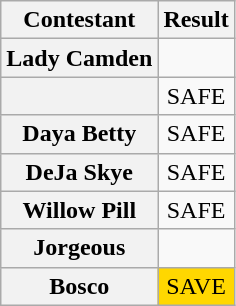<table class="wikitable" border="4" style="text-align:center;">
<tr>
<th>Contestant</th>
<th>Result</th>
</tr>
<tr>
<th scope="row">Lady Camden</th>
<td></td>
</tr>
<tr>
<th scope="row"></th>
<td>SAFE</td>
</tr>
<tr>
<th scope="row">Daya Betty</th>
<td>SAFE</td>
</tr>
<tr>
<th scope="row">DeJa Skye</th>
<td>SAFE</td>
</tr>
<tr>
<th scope="row">Willow Pill</th>
<td>SAFE</td>
</tr>
<tr>
<th scope="row">Jorgeous</th>
<td></td>
</tr>
<tr>
<th scope="row">Bosco</th>
<td bgcolor="gold">SAVE</td>
</tr>
</table>
